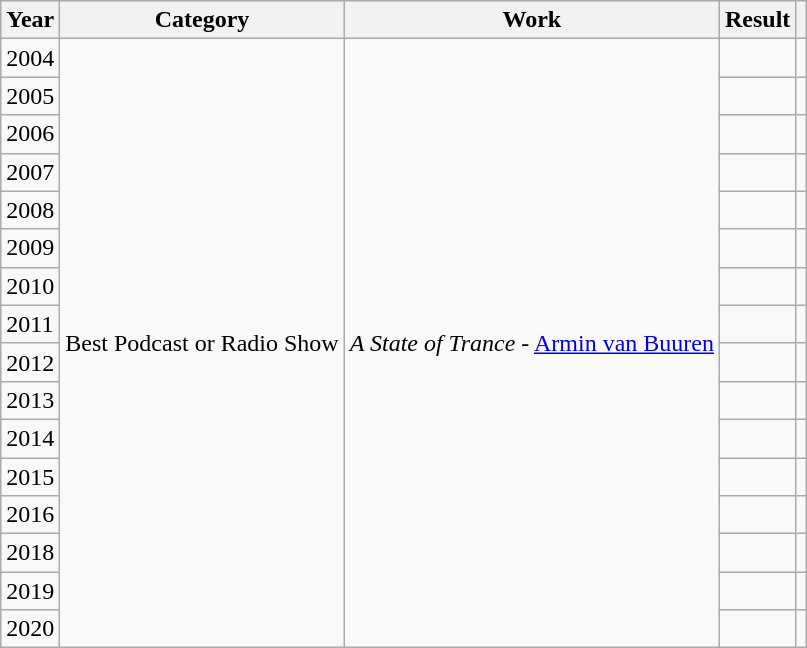<table class="wikitable">
<tr>
<th>Year</th>
<th>Category</th>
<th>Work</th>
<th>Result</th>
<th></th>
</tr>
<tr>
<td>2004</td>
<td rowspan="16">Best Podcast or Radio Show</td>
<td rowspan="16"><em>A State of Trance</em> - <a href='#'>Armin van Buuren</a></td>
<td></td>
<td></td>
</tr>
<tr>
<td>2005</td>
<td></td>
<td></td>
</tr>
<tr>
<td>2006</td>
<td></td>
<td></td>
</tr>
<tr>
<td>2007</td>
<td></td>
<td></td>
</tr>
<tr>
<td>2008</td>
<td></td>
<td></td>
</tr>
<tr>
<td>2009</td>
<td></td>
<td></td>
</tr>
<tr>
<td>2010</td>
<td></td>
<td></td>
</tr>
<tr>
<td>2011</td>
<td></td>
<td></td>
</tr>
<tr>
<td>2012</td>
<td></td>
<td></td>
</tr>
<tr>
<td>2013</td>
<td></td>
<td></td>
</tr>
<tr>
<td>2014</td>
<td></td>
<td></td>
</tr>
<tr>
<td>2015</td>
<td></td>
<td></td>
</tr>
<tr>
<td>2016</td>
<td></td>
<td></td>
</tr>
<tr>
<td>2018</td>
<td></td>
<td></td>
</tr>
<tr>
<td>2019</td>
<td></td>
<td></td>
</tr>
<tr>
<td>2020</td>
<td></td>
<td></td>
</tr>
</table>
